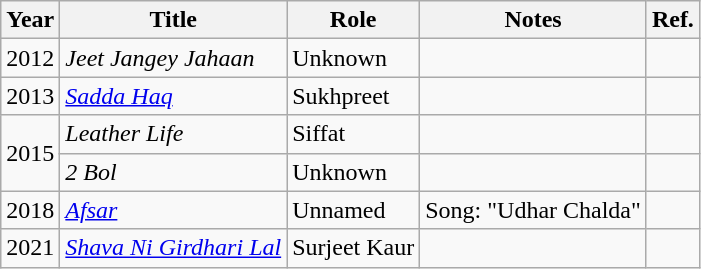<table class="wikitable sortable">
<tr>
<th>Year</th>
<th>Title</th>
<th>Role</th>
<th>Notes</th>
<th>Ref.</th>
</tr>
<tr>
<td>2012</td>
<td><em>Jeet Jangey Jahaan</em></td>
<td>Unknown</td>
<td></td>
<td></td>
</tr>
<tr>
<td>2013</td>
<td><em><a href='#'>Sadda Haq</a></em></td>
<td>Sukhpreet</td>
<td></td>
<td></td>
</tr>
<tr>
<td rowspan="2">2015</td>
<td><em>Leather Life</em></td>
<td>Siffat</td>
<td></td>
<td></td>
</tr>
<tr>
<td><em>2 Bol</em></td>
<td>Unknown</td>
<td></td>
<td></td>
</tr>
<tr>
<td>2018</td>
<td><em><a href='#'>Afsar</a></em></td>
<td>Unnamed</td>
<td>Song: "Udhar Chalda"</td>
<td></td>
</tr>
<tr>
<td>2021</td>
<td><em><a href='#'>Shava Ni Girdhari Lal</a></em></td>
<td>Surjeet Kaur</td>
<td></td>
<td></td>
</tr>
</table>
